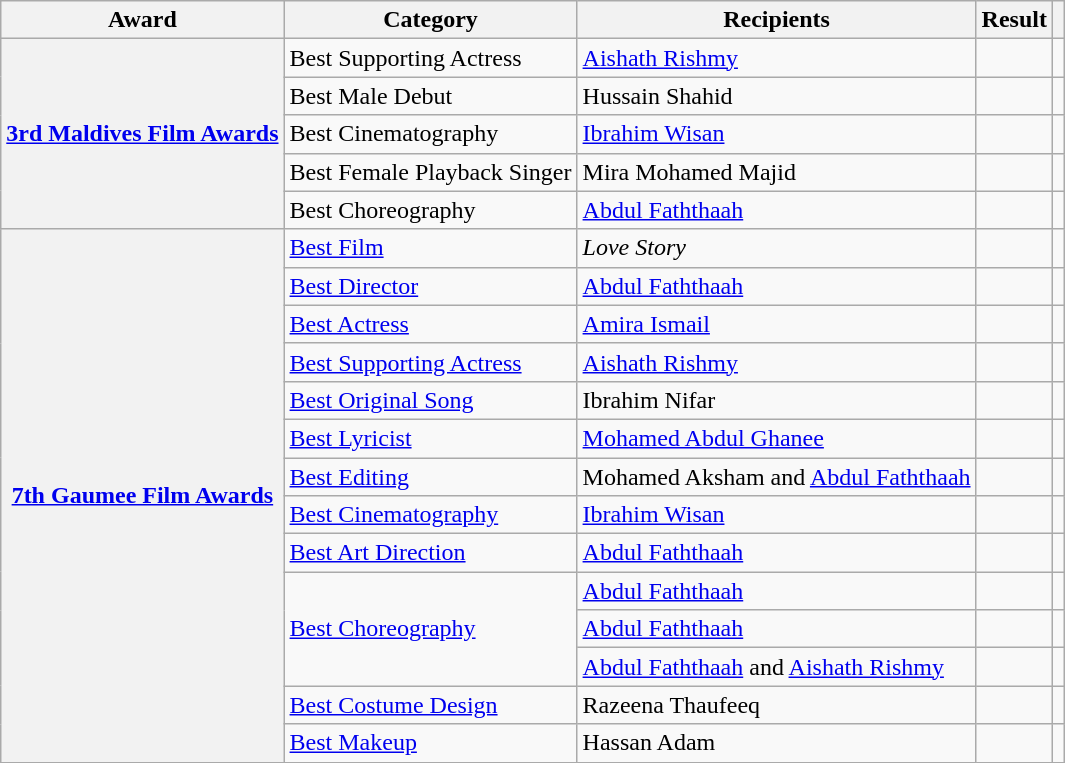<table class="wikitable plainrowheaders sortable">
<tr>
<th scope="col">Award</th>
<th scope="col">Category</th>
<th scope="col">Recipients</th>
<th scope="col">Result</th>
<th scope="col" class="unsortable"></th>
</tr>
<tr>
<th scope="row" rowspan="5"><a href='#'>3rd Maldives Film Awards</a></th>
<td>Best Supporting Actress</td>
<td><a href='#'>Aishath Rishmy</a></td>
<td></td>
<td style="text-align:center;"></td>
</tr>
<tr>
<td>Best Male Debut</td>
<td>Hussain Shahid</td>
<td></td>
<td style="text-align:center;"></td>
</tr>
<tr>
<td>Best Cinematography</td>
<td><a href='#'>Ibrahim Wisan</a></td>
<td></td>
<td style="text-align:center;"></td>
</tr>
<tr>
<td>Best Female Playback Singer</td>
<td>Mira Mohamed Majid</td>
<td></td>
<td style="text-align:center;"></td>
</tr>
<tr>
<td>Best Choreography</td>
<td><a href='#'>Abdul Faththaah</a></td>
<td></td>
<td style="text-align:center;"></td>
</tr>
<tr>
<th scope="row" rowspan="14"><a href='#'>7th Gaumee Film Awards</a></th>
<td><a href='#'>Best Film</a></td>
<td><em>Love Story</em></td>
<td></td>
<td style="text-align:center;"></td>
</tr>
<tr>
<td><a href='#'>Best Director</a></td>
<td><a href='#'>Abdul Faththaah</a></td>
<td></td>
<td style="text-align:center;"></td>
</tr>
<tr>
<td><a href='#'>Best Actress</a></td>
<td><a href='#'>Amira Ismail</a></td>
<td></td>
<td style="text-align:center;"></td>
</tr>
<tr>
<td><a href='#'>Best Supporting Actress</a></td>
<td><a href='#'>Aishath Rishmy</a></td>
<td></td>
<td style="text-align:center;"></td>
</tr>
<tr>
<td><a href='#'>Best Original Song</a></td>
<td>Ibrahim Nifar</td>
<td></td>
<td style="text-align:center;"></td>
</tr>
<tr>
<td><a href='#'>Best Lyricist</a></td>
<td><a href='#'>Mohamed Abdul Ghanee</a></td>
<td></td>
<td style="text-align:center;"></td>
</tr>
<tr>
<td><a href='#'>Best Editing</a></td>
<td>Mohamed Aksham and <a href='#'>Abdul Faththaah</a></td>
<td></td>
<td style="text-align:center;"></td>
</tr>
<tr>
<td><a href='#'>Best Cinematography</a></td>
<td><a href='#'>Ibrahim Wisan</a></td>
<td></td>
<td style="text-align:center;"></td>
</tr>
<tr>
<td><a href='#'>Best Art Direction</a></td>
<td><a href='#'>Abdul Faththaah</a></td>
<td></td>
<td style="text-align:center;"></td>
</tr>
<tr>
<td rowspan="3"><a href='#'>Best Choreography</a></td>
<td><a href='#'>Abdul Faththaah</a></td>
<td></td>
<td style="text-align:center;"></td>
</tr>
<tr>
<td><a href='#'>Abdul Faththaah</a></td>
<td></td>
<td style="text-align:center;"></td>
</tr>
<tr>
<td><a href='#'>Abdul Faththaah</a> and <a href='#'>Aishath Rishmy</a></td>
<td></td>
<td style="text-align:center;"></td>
</tr>
<tr>
<td><a href='#'>Best Costume Design</a></td>
<td>Razeena Thaufeeq</td>
<td></td>
<td style="text-align:center;"></td>
</tr>
<tr>
<td><a href='#'>Best Makeup</a></td>
<td>Hassan Adam</td>
<td></td>
<td style="text-align:center;"></td>
</tr>
<tr>
</tr>
</table>
